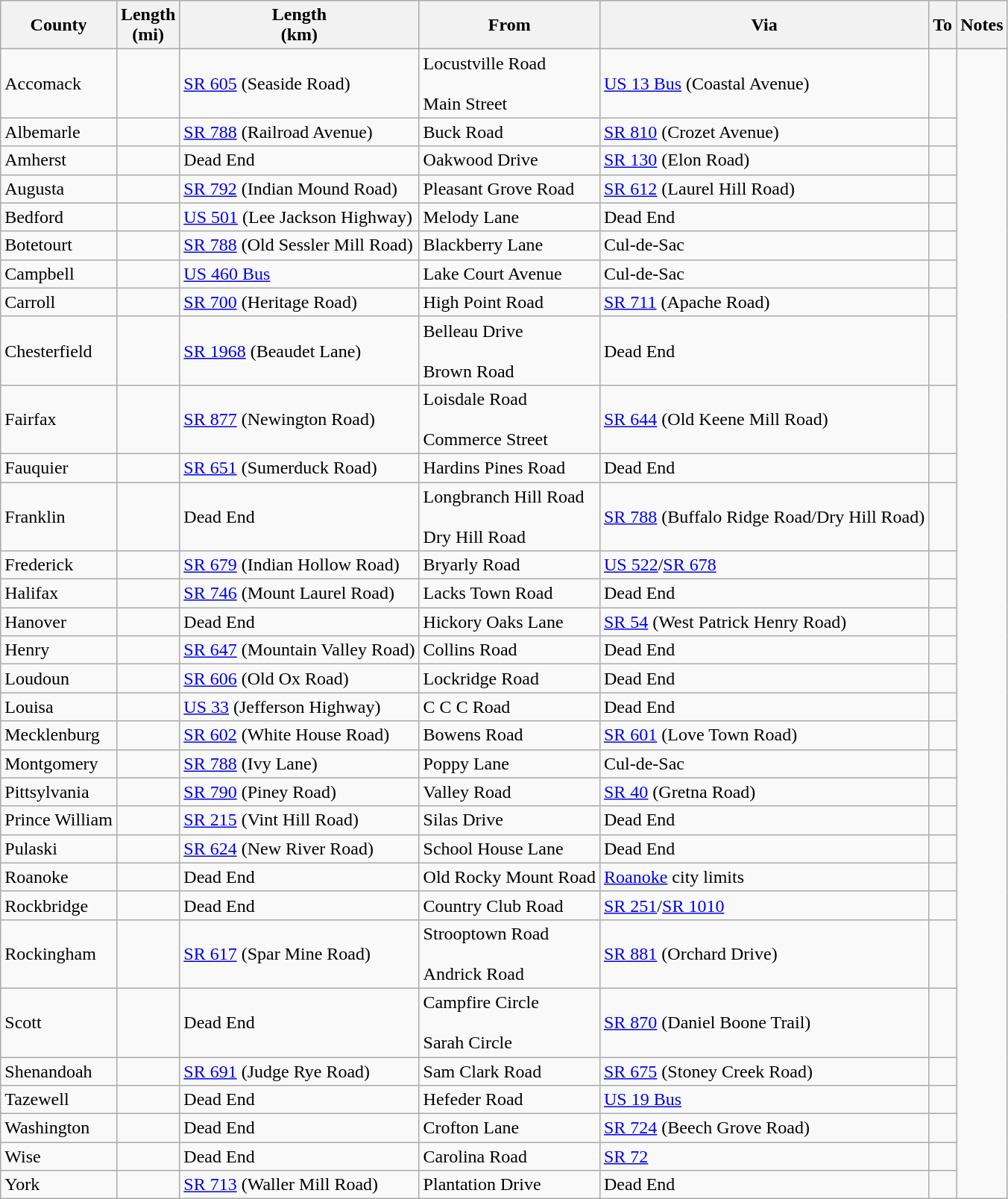<table class="wikitable sortable">
<tr>
<th>County</th>
<th>Length<br>(mi)</th>
<th>Length<br>(km)</th>
<th class="unsortable">From</th>
<th class="unsortable">Via</th>
<th class="unsortable">To</th>
<th class="unsortable">Notes</th>
</tr>
<tr>
<td id="Accomack">Accomack</td>
<td></td>
<td><a href='#'>SR 605</a> (Seaside Road)</td>
<td>Locustville Road<br><br>Main Street</td>
<td><a href='#'>US 13 Bus</a> (Coastal Avenue)</td>
<td></td>
</tr>
<tr>
<td id="Albemarle">Albemarle</td>
<td></td>
<td><a href='#'>SR 788</a> (Railroad Avenue)</td>
<td>Buck Road</td>
<td><a href='#'>SR 810</a> (Crozet Avenue)</td>
<td><br>
</td>
</tr>
<tr>
<td id="Amherst">Amherst</td>
<td></td>
<td>Dead End</td>
<td>Oakwood Drive</td>
<td><a href='#'>SR 130</a> (Elon Road)</td>
<td><br>
</td>
</tr>
<tr>
<td id="Augusta">Augusta</td>
<td></td>
<td><a href='#'>SR 792</a> (Indian Mound Road)</td>
<td>Pleasant Grove Road</td>
<td><a href='#'>SR 612</a> (Laurel Hill Road)</td>
<td><br></td>
</tr>
<tr>
<td id="Bedford">Bedford</td>
<td></td>
<td><a href='#'>US 501</a> (Lee Jackson Highway)</td>
<td>Melody Lane</td>
<td>Dead End</td>
<td><br></td>
</tr>
<tr>
<td id="Botetourt">Botetourt</td>
<td></td>
<td><a href='#'>SR 788</a> (Old Sessler Mill Road)</td>
<td>Blackberry Lane</td>
<td>Cul-de-Sac</td>
<td><br>

</td>
</tr>
<tr>
<td id="Campbell">Campbell</td>
<td></td>
<td><a href='#'>US 460 Bus</a></td>
<td>Lake Court Avenue</td>
<td>Cul-de-Sac</td>
<td><br></td>
</tr>
<tr>
<td id="Carroll">Carroll</td>
<td></td>
<td><a href='#'>SR 700</a> (Heritage Road)</td>
<td>High Point Road</td>
<td><a href='#'>SR 711</a> (Apache Road)</td>
<td><br>
</td>
</tr>
<tr>
<td id="Chesterfield">Chesterfield</td>
<td></td>
<td><a href='#'>SR 1968</a> (Beaudet Lane)</td>
<td>Belleau Drive<br><br>Brown Road</td>
<td>Dead End</td>
<td><br>





</td>
</tr>
<tr>
<td id="Fairfax">Fairfax</td>
<td></td>
<td><a href='#'>SR 877</a> (Newington Road)</td>
<td>Loisdale Road<br><br>Commerce Street</td>
<td><a href='#'>SR 644</a> (Old Keene Mill Road)</td>
<td></td>
</tr>
<tr>
<td id="Fauquier">Fauquier</td>
<td></td>
<td><a href='#'>SR 651</a> (Sumerduck Road)</td>
<td>Hardins Pines Road</td>
<td>Dead End</td>
<td><br>
</td>
</tr>
<tr>
<td id="Franklin">Franklin</td>
<td></td>
<td>Dead End</td>
<td>Longbranch Hill Road<br><br>Dry Hill Road</td>
<td><a href='#'>SR 788</a> (Buffalo Ridge Road/Dry Hill Road)</td>
<td></td>
</tr>
<tr>
<td id="Frederick">Frederick</td>
<td></td>
<td><a href='#'>SR 679</a> (Indian Hollow Road)</td>
<td>Bryarly Road</td>
<td><a href='#'>US 522</a>/<a href='#'>SR 678</a></td>
<td><br>




</td>
</tr>
<tr>
<td id="Halifax">Halifax</td>
<td></td>
<td><a href='#'>SR 746</a> (Mount Laurel Road)</td>
<td>Lacks Town Road</td>
<td>Dead End</td>
<td></td>
</tr>
<tr>
<td id="Hanover">Hanover</td>
<td></td>
<td>Dead End</td>
<td>Hickory Oaks Lane</td>
<td><a href='#'>SR 54</a> (West Patrick Henry Road)</td>
<td><br></td>
</tr>
<tr>
<td id="Henry">Henry</td>
<td></td>
<td><a href='#'>SR 647</a> (Mountain Valley Road)</td>
<td>Collins Road</td>
<td>Dead End</td>
<td><br>






</td>
</tr>
<tr>
<td id="Loudoun">Loudoun</td>
<td></td>
<td><a href='#'>SR 606</a> (Old Ox Road)</td>
<td>Lockridge Road</td>
<td>Dead End</td>
<td></td>
</tr>
<tr>
<td id="Louisa">Louisa</td>
<td></td>
<td><a href='#'>US 33</a> (Jefferson Highway)</td>
<td>C C C Road</td>
<td>Dead End</td>
<td><br>

</td>
</tr>
<tr>
<td id="Mecklenburg">Mecklenburg</td>
<td></td>
<td><a href='#'>SR 602</a> (White House Road)</td>
<td>Bowens Road</td>
<td><a href='#'>SR 601</a> (Love Town Road)</td>
<td><br></td>
</tr>
<tr>
<td id="Montgomery">Montgomery</td>
<td></td>
<td><a href='#'>SR 788</a> (Ivy Lane)</td>
<td>Poppy Lane</td>
<td>Cul-de-Sac</td>
<td><br>






</td>
</tr>
<tr>
<td id="Pittsylvania">Pittsylvania</td>
<td></td>
<td><a href='#'>SR 790</a> (Piney Road)</td>
<td>Valley Road</td>
<td><a href='#'>SR 40</a> (Gretna Road)</td>
<td><br>

</td>
</tr>
<tr>
<td id="Prince William">Prince William</td>
<td></td>
<td><a href='#'>SR 215</a> (Vint Hill Road)</td>
<td>Silas Drive</td>
<td>Dead End</td>
<td></td>
</tr>
<tr>
<td id="Pulaski">Pulaski</td>
<td></td>
<td><a href='#'>SR 624</a> (New River Road)</td>
<td>School House Lane</td>
<td>Dead End</td>
<td><br>
</td>
</tr>
<tr>
<td id="Roanoke">Roanoke</td>
<td></td>
<td>Dead End</td>
<td>Old Rocky Mount Road</td>
<td><a href='#'>Roanoke</a> city limits</td>
<td></td>
</tr>
<tr>
<td id="Rockbridge">Rockbridge</td>
<td></td>
<td>Dead End</td>
<td>Country Club Road</td>
<td><a href='#'>SR 251</a>/<a href='#'>SR 1010</a></td>
<td></td>
</tr>
<tr>
<td id="Rockingham">Rockingham</td>
<td></td>
<td><a href='#'>SR 617</a> (Spar Mine Road)</td>
<td>Strooptown Road<br><br>Andrick Road</td>
<td><a href='#'>SR 881</a> (Orchard Drive)</td>
<td><br></td>
</tr>
<tr>
<td id="Scott">Scott</td>
<td></td>
<td>Dead End</td>
<td>Campfire Circle<br><br>Sarah Circle</td>
<td><a href='#'>SR 870</a> (Daniel Boone Trail)</td>
<td></td>
</tr>
<tr>
<td id="Shenandoah">Shenandoah</td>
<td></td>
<td><a href='#'>SR 691</a> (Judge Rye Road)</td>
<td>Sam Clark Road</td>
<td><a href='#'>SR 675</a> (Stoney Creek Road)</td>
<td><br>




</td>
</tr>
<tr>
<td id="Tazewell">Tazewell</td>
<td></td>
<td>Dead End</td>
<td>Hefeder Road</td>
<td><a href='#'>US 19 Bus</a></td>
<td><br></td>
</tr>
<tr>
<td id="Washington">Washington</td>
<td></td>
<td>Dead End</td>
<td>Crofton Lane</td>
<td><a href='#'>SR 724</a> (Beech Grove Road)</td>
<td><br></td>
</tr>
<tr>
<td id="Wise">Wise</td>
<td></td>
<td>Dead End</td>
<td>Carolina Road</td>
<td><a href='#'>SR 72</a></td>
<td><br></td>
</tr>
<tr>
<td id="York">York</td>
<td></td>
<td><a href='#'>SR 713</a> (Waller Mill Road)</td>
<td>Plantation Drive</td>
<td>Dead End</td>
<td></td>
</tr>
</table>
